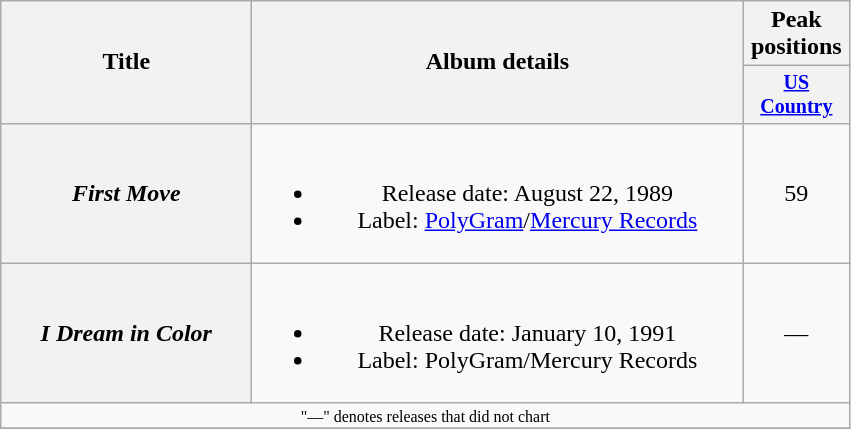<table class="wikitable plainrowheaders" style="text-align:center;">
<tr>
<th rowspan="2" style="width:10em;">Title</th>
<th rowspan="2" style="width:20em;">Album details</th>
<th colspan="1">Peak positions</th>
</tr>
<tr style="font-size:smaller;">
<th width="65"><a href='#'>US Country</a></th>
</tr>
<tr>
<th scope="row"><em>First Move</em></th>
<td><br><ul><li>Release date: August 22, 1989</li><li>Label: <a href='#'>PolyGram</a>/<a href='#'>Mercury Records</a></li></ul></td>
<td>59</td>
</tr>
<tr>
<th scope="row"><em>I Dream in Color</em></th>
<td><br><ul><li>Release date: January 10, 1991</li><li>Label: PolyGram/Mercury Records</li></ul></td>
<td>—</td>
</tr>
<tr>
<td colspan="3" style="font-size:8pt">"—" denotes releases that did not chart</td>
</tr>
<tr>
</tr>
</table>
